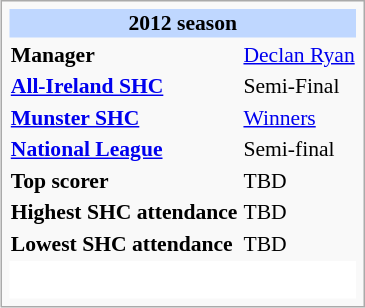<table class="infobox vevent" style="font-size: 90%;">
<tr>
<th style="background: #BFD7FF; text-align: center" colspan=3>2012 season</th>
</tr>
<tr>
<td><strong>Manager</strong></td>
<td colspan=2><a href='#'>Declan Ryan</a></td>
</tr>
<tr>
<td><strong><a href='#'>All-Ireland SHC</a></strong></td>
<td colspan=2>Semi-Final</td>
</tr>
<tr>
<td><strong><a href='#'>Munster SHC</a></strong></td>
<td colspan=2><a href='#'>Winners</a></td>
</tr>
<tr>
<td><strong><a href='#'>National League</a></strong></td>
<td colspan=2>Semi-final</td>
</tr>
<tr>
<td><strong>Top scorer</strong></td>
<td colspan=2>TBD</td>
</tr>
<tr>
<td><strong>Highest SHC attendance</strong></td>
<td colspan=2>TBD</td>
</tr>
<tr>
<td><strong>Lowest SHC attendance</strong></td>
<td colspan=2>TBD</td>
</tr>
<tr>
<td class="toccolours" style="background: #FFFFFF;" colspan=3><br><table style="width:100%; text-align:center;">
<tr>
<td></td>
</tr>
</table>
</td>
</tr>
</table>
